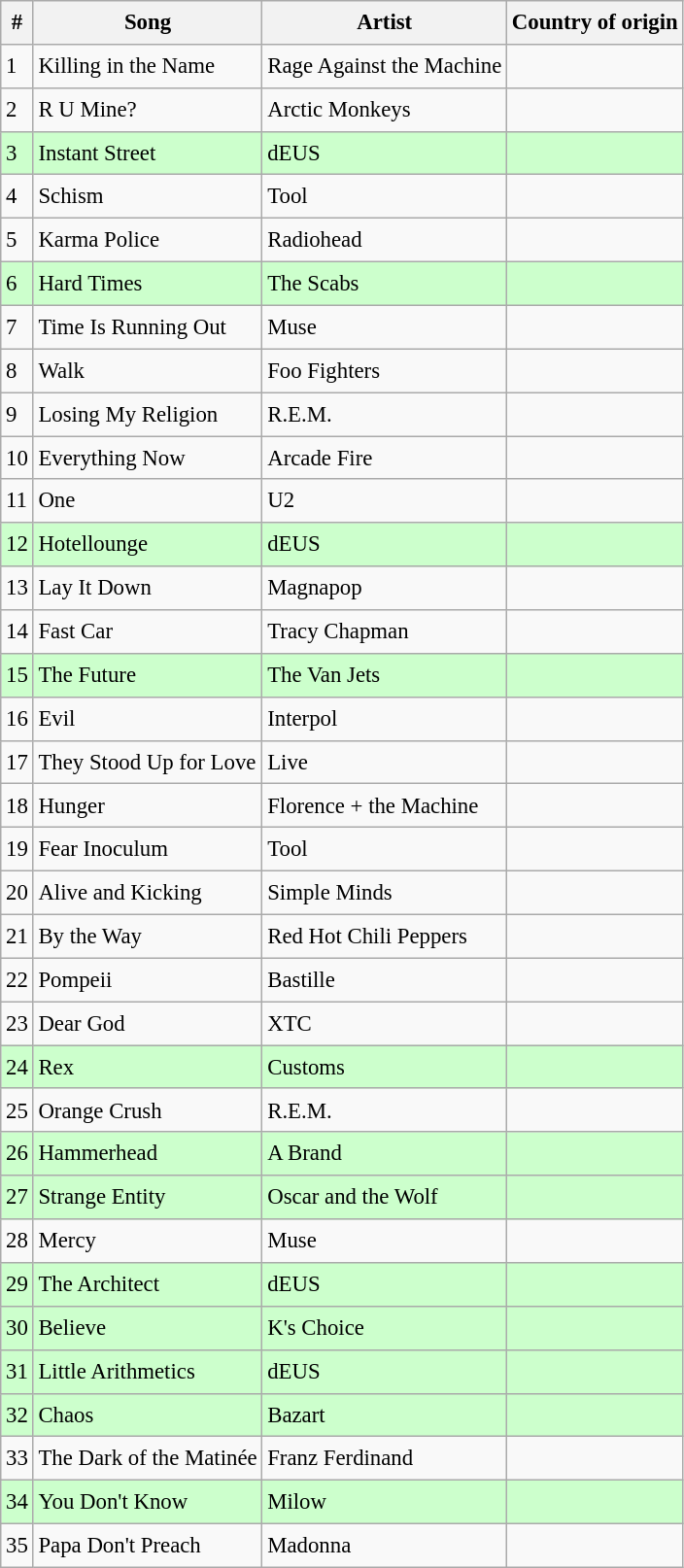<table class="wikitable sortable" style="font-size:0.95em;line-height:1.5em;">
<tr>
<th>#</th>
<th>Song</th>
<th>Artist</th>
<th>Country of origin</th>
</tr>
<tr>
<td>1</td>
<td>Killing in the Name</td>
<td>Rage Against the Machine</td>
<td></td>
</tr>
<tr>
<td>2</td>
<td>R U Mine?</td>
<td>Arctic Monkeys</td>
<td></td>
</tr>
<tr style="background: #ccffcc">
<td>3</td>
<td>Instant Street</td>
<td>dEUS</td>
<td></td>
</tr>
<tr>
<td>4</td>
<td>Schism</td>
<td>Tool</td>
<td></td>
</tr>
<tr>
<td>5</td>
<td>Karma Police</td>
<td>Radiohead</td>
<td></td>
</tr>
<tr style="background: #ccffcc">
<td>6</td>
<td>Hard Times</td>
<td>The Scabs</td>
<td></td>
</tr>
<tr>
<td>7</td>
<td>Time Is Running Out</td>
<td>Muse</td>
<td></td>
</tr>
<tr>
<td>8</td>
<td>Walk</td>
<td>Foo Fighters</td>
<td></td>
</tr>
<tr>
<td>9</td>
<td>Losing My Religion</td>
<td>R.E.M.</td>
<td></td>
</tr>
<tr>
<td>10</td>
<td>Everything Now</td>
<td>Arcade Fire</td>
<td></td>
</tr>
<tr>
<td>11</td>
<td>One</td>
<td>U2</td>
<td></td>
</tr>
<tr style="background: #ccffcc">
<td>12</td>
<td>Hotellounge</td>
<td>dEUS</td>
<td></td>
</tr>
<tr>
<td>13</td>
<td>Lay It Down</td>
<td>Magnapop</td>
<td></td>
</tr>
<tr>
<td>14</td>
<td>Fast Car</td>
<td>Tracy Chapman</td>
<td></td>
</tr>
<tr style="background: #ccffcc">
<td>15</td>
<td>The Future</td>
<td>The Van Jets</td>
<td></td>
</tr>
<tr>
<td>16</td>
<td>Evil</td>
<td>Interpol</td>
<td></td>
</tr>
<tr>
<td>17</td>
<td>They Stood Up for Love</td>
<td>Live</td>
<td></td>
</tr>
<tr>
<td>18</td>
<td>Hunger</td>
<td>Florence + the Machine</td>
<td></td>
</tr>
<tr>
<td>19</td>
<td>Fear Inoculum</td>
<td>Tool</td>
<td></td>
</tr>
<tr>
<td>20</td>
<td>Alive and Kicking</td>
<td>Simple Minds</td>
<td></td>
</tr>
<tr>
<td>21</td>
<td>By the Way</td>
<td>Red Hot Chili Peppers</td>
<td></td>
</tr>
<tr>
<td>22</td>
<td>Pompeii</td>
<td>Bastille</td>
<td></td>
</tr>
<tr>
<td>23</td>
<td>Dear God</td>
<td>XTC</td>
<td></td>
</tr>
<tr style="background: #ccffcc">
<td>24</td>
<td>Rex</td>
<td>Customs</td>
<td></td>
</tr>
<tr>
<td>25</td>
<td>Orange Crush</td>
<td>R.E.M.</td>
<td></td>
</tr>
<tr style="background: #ccffcc">
<td>26</td>
<td>Hammerhead</td>
<td>A Brand</td>
<td></td>
</tr>
<tr style="background: #ccffcc">
<td>27</td>
<td>Strange Entity</td>
<td>Oscar and the Wolf</td>
<td></td>
</tr>
<tr>
<td>28</td>
<td>Mercy</td>
<td>Muse</td>
<td></td>
</tr>
<tr style="background: #ccffcc">
<td>29</td>
<td>The Architect</td>
<td>dEUS</td>
<td></td>
</tr>
<tr style="background: #ccffcc">
<td>30</td>
<td>Believe</td>
<td>K's Choice</td>
<td></td>
</tr>
<tr style="background: #ccffcc">
<td>31</td>
<td>Little Arithmetics</td>
<td>dEUS</td>
<td></td>
</tr>
<tr style="background: #ccffcc">
<td>32</td>
<td>Chaos</td>
<td>Bazart</td>
<td></td>
</tr>
<tr>
<td>33</td>
<td>The Dark of the Matinée</td>
<td>Franz Ferdinand</td>
<td></td>
</tr>
<tr style="background: #ccffcc">
<td>34</td>
<td>You Don't Know</td>
<td>Milow</td>
<td></td>
</tr>
<tr>
<td>35</td>
<td>Papa Don't Preach</td>
<td>Madonna</td>
<td></td>
</tr>
</table>
